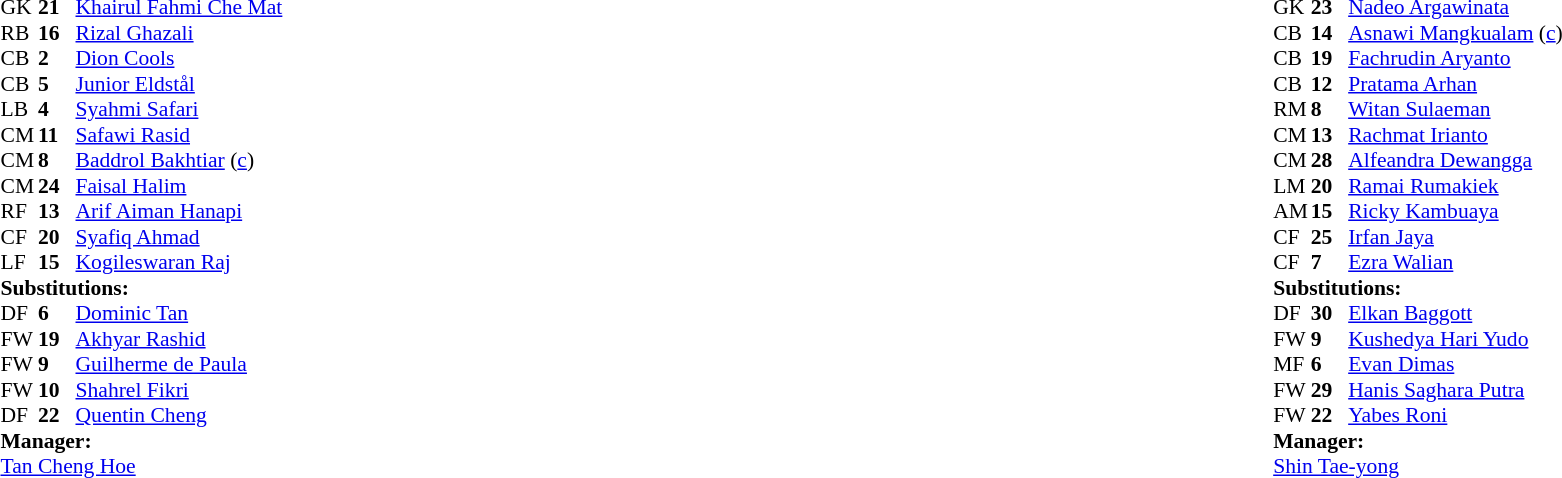<table width="100%">
<tr>
<td valign="top" width="40%"><br><table style="font-size:90%" cellspacing="0" cellpadding="0">
<tr>
<th width=25></th>
<th width=25></th>
</tr>
<tr>
<td>GK</td>
<td><strong>21</strong></td>
<td><a href='#'>Khairul Fahmi Che Mat</a></td>
</tr>
<tr>
<td>RB</td>
<td><strong>16</strong></td>
<td><a href='#'>Rizal Ghazali</a></td>
</tr>
<tr>
<td>CB</td>
<td><strong>2</strong></td>
<td><a href='#'>Dion Cools</a></td>
</tr>
<tr>
<td>CB</td>
<td><strong>5</strong></td>
<td><a href='#'>Junior Eldstål</a></td>
</tr>
<tr>
<td>LB</td>
<td><strong>4</strong></td>
<td><a href='#'>Syahmi Safari</a></td>
</tr>
<tr>
<td>CM</td>
<td><strong>11</strong></td>
<td><a href='#'>Safawi Rasid</a></td>
<td></td>
<td></td>
</tr>
<tr>
<td>CM</td>
<td><strong>8</strong></td>
<td><a href='#'>Baddrol Bakhtiar</a> (<a href='#'>c</a>)</td>
</tr>
<tr>
<td>CM</td>
<td><strong>24</strong></td>
<td><a href='#'>Faisal Halim</a></td>
</tr>
<tr>
<td>RF</td>
<td><strong>13</strong></td>
<td><a href='#'>Arif Aiman Hanapi</a></td>
<td></td>
<td></td>
</tr>
<tr>
<td>CF</td>
<td><strong>20</strong></td>
<td><a href='#'>Syafiq Ahmad</a></td>
<td></td>
<td></td>
</tr>
<tr>
<td>LF</td>
<td><strong>15</strong></td>
<td><a href='#'>Kogileswaran Raj</a></td>
<td></td>
<td></td>
</tr>
<tr>
<td colspan=3><strong>Substitutions:</strong></td>
</tr>
<tr>
<td>DF</td>
<td><strong>6</strong></td>
<td><a href='#'>Dominic Tan</a></td>
<td></td>
<td></td>
<td></td>
</tr>
<tr>
<td>FW</td>
<td><strong>19</strong></td>
<td><a href='#'>Akhyar Rashid</a></td>
<td></td>
<td></td>
</tr>
<tr>
<td>FW</td>
<td><strong>9</strong></td>
<td><a href='#'>Guilherme de Paula</a></td>
<td></td>
<td></td>
</tr>
<tr>
<td>FW</td>
<td><strong>10</strong></td>
<td><a href='#'>Shahrel Fikri</a></td>
<td></td>
<td></td>
</tr>
<tr>
<td>DF</td>
<td><strong>22</strong></td>
<td><a href='#'>Quentin Cheng</a></td>
<td></td>
<td></td>
</tr>
<tr>
<td colspan=3><strong>Manager:</strong></td>
</tr>
<tr>
<td colspan=3><a href='#'>Tan Cheng Hoe</a></td>
</tr>
</table>
</td>
<td valign="top"></td>
<td valign="top" width="50%"><br><table style="font-size:90%; margin:auto" cellspacing="0" cellpadding="0">
<tr>
<th width=25></th>
<th width=25></th>
</tr>
<tr>
<td>GK</td>
<td><strong>23</strong></td>
<td><a href='#'>Nadeo Argawinata</a></td>
</tr>
<tr>
<td>CB</td>
<td><strong>14</strong></td>
<td><a href='#'>Asnawi Mangkualam</a> (<a href='#'>c</a>)</td>
</tr>
<tr>
<td>CB</td>
<td><strong>19</strong></td>
<td><a href='#'>Fachrudin Aryanto</a></td>
</tr>
<tr>
<td>CB</td>
<td><strong>12</strong></td>
<td><a href='#'>Pratama Arhan</a></td>
</tr>
<tr>
<td>RM</td>
<td><strong>8</strong></td>
<td><a href='#'>Witan Sulaeman</a></td>
</tr>
<tr>
<td>CM</td>
<td><strong>13</strong></td>
<td><a href='#'>Rachmat Irianto</a></td>
<td></td>
<td></td>
</tr>
<tr>
<td>CM</td>
<td><strong>28</strong></td>
<td><a href='#'>Alfeandra Dewangga</a></td>
</tr>
<tr>
<td>LM</td>
<td><strong>20</strong></td>
<td><a href='#'>Ramai Rumakiek</a></td>
<td></td>
<td></td>
</tr>
<tr>
<td>AM</td>
<td><strong>15</strong></td>
<td><a href='#'>Ricky Kambuaya</a></td>
</tr>
<tr>
<td>CF</td>
<td><strong>25</strong></td>
<td><a href='#'>Irfan Jaya</a></td>
<td></td>
<td></td>
</tr>
<tr>
<td>CF</td>
<td><strong>7</strong></td>
<td><a href='#'>Ezra Walian</a></td>
<td></td>
<td></td>
</tr>
<tr>
<td colspan=3><strong>Substitutions:</strong></td>
</tr>
<tr>
<td>DF</td>
<td><strong>30</strong></td>
<td><a href='#'>Elkan Baggott</a></td>
<td></td>
<td></td>
</tr>
<tr>
<td>FW</td>
<td><strong>9</strong></td>
<td><a href='#'>Kushedya Hari Yudo</a></td>
<td></td>
<td></td>
<td></td>
</tr>
<tr>
<td>MF</td>
<td><strong>6</strong></td>
<td><a href='#'>Evan Dimas</a></td>
<td></td>
<td></td>
</tr>
<tr>
<td>FW</td>
<td><strong>29</strong></td>
<td><a href='#'>Hanis Saghara Putra</a></td>
<td></td>
<td></td>
</tr>
<tr>
<td>FW</td>
<td><strong>22</strong></td>
<td><a href='#'>Yabes Roni</a></td>
<td></td>
<td></td>
</tr>
<tr>
<td colspan=3><strong>Manager:</strong></td>
</tr>
<tr>
<td colspan=3> <a href='#'>Shin Tae-yong</a></td>
</tr>
</table>
</td>
</tr>
</table>
